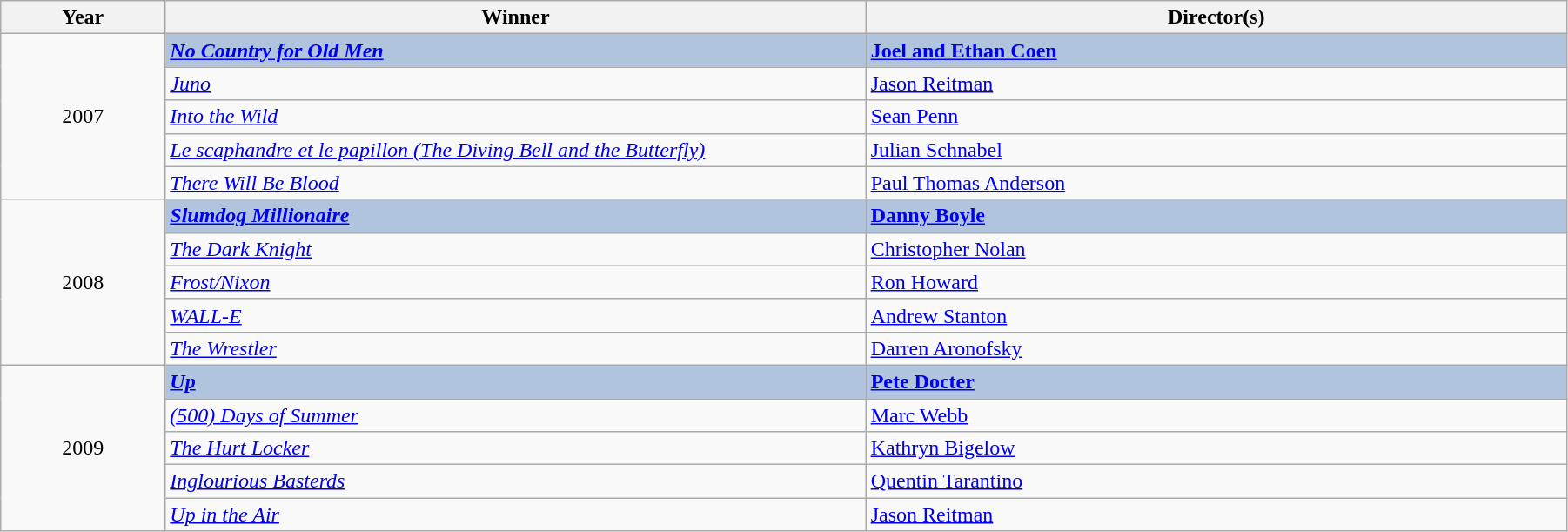<table class="wikitable" width="95%" cellpadding="5">
<tr>
<th width="100"><strong>Year</strong></th>
<th width="450"><strong>Winner</strong></th>
<th width="450"><strong>Director(s)</strong></th>
</tr>
<tr>
<td rowspan="5" style="text-align:center;">2007</td>
<td style="background:#B0C4DE;"><strong><em><a href='#'>No Country for Old Men</a></em></strong></td>
<td style="background:#B0C4DE;"><strong><a href='#'>Joel and Ethan Coen</a></strong></td>
</tr>
<tr>
<td><em><a href='#'>Juno</a></em></td>
<td><a href='#'>Jason Reitman</a></td>
</tr>
<tr>
<td><em><a href='#'>Into the Wild</a></em></td>
<td><a href='#'>Sean Penn</a></td>
</tr>
<tr>
<td><em><a href='#'>Le scaphandre et le papillon (The Diving Bell and the Butterfly)</a></em></td>
<td><a href='#'>Julian Schnabel</a></td>
</tr>
<tr>
<td><em><a href='#'>There Will Be Blood</a></em></td>
<td><a href='#'>Paul Thomas Anderson</a></td>
</tr>
<tr>
<td rowspan="5" style="text-align:center;">2008</td>
<td style="background:#B0C4DE;"><strong><em><a href='#'>Slumdog Millionaire</a></em></strong></td>
<td style="background:#B0C4DE;"><strong><a href='#'>Danny Boyle</a></strong></td>
</tr>
<tr>
<td><em><a href='#'>The Dark Knight</a></em></td>
<td><a href='#'>Christopher Nolan</a></td>
</tr>
<tr>
<td><em><a href='#'>Frost/Nixon</a></em></td>
<td><a href='#'>Ron Howard</a></td>
</tr>
<tr>
<td><em><a href='#'>WALL-E</a></em></td>
<td><a href='#'>Andrew Stanton</a></td>
</tr>
<tr>
<td><em><a href='#'>The Wrestler</a></em></td>
<td><a href='#'>Darren Aronofsky</a></td>
</tr>
<tr>
<td rowspan="5" style="text-align:center;">2009</td>
<td style="background:#B0C4DE;"><strong><em><a href='#'>Up</a></em></strong></td>
<td style="background:#B0C4DE;"><strong><a href='#'>Pete Docter</a></strong></td>
</tr>
<tr>
<td><em><a href='#'>(500) Days of Summer</a></em></td>
<td><a href='#'>Marc Webb</a></td>
</tr>
<tr>
<td><em><a href='#'>The Hurt Locker</a></em></td>
<td><a href='#'>Kathryn Bigelow</a></td>
</tr>
<tr>
<td><em><a href='#'>Inglourious Basterds</a></em></td>
<td><a href='#'>Quentin Tarantino</a></td>
</tr>
<tr>
<td><em><a href='#'>Up in the Air</a></em></td>
<td><a href='#'>Jason Reitman</a></td>
</tr>
</table>
